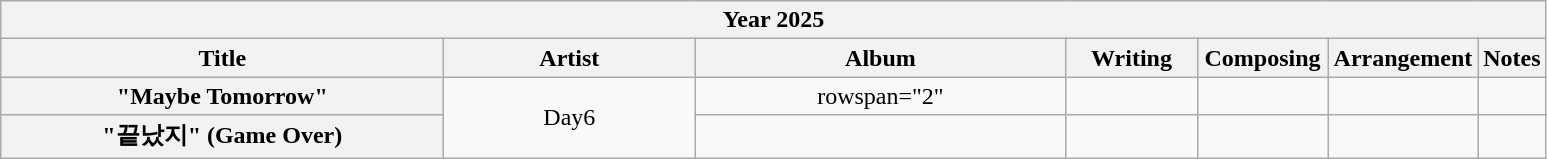<table class="wikitable plainrowheaders collapsible collapsed" style="text-align:center">
<tr>
<th colspan="7">Year 2025</th>
</tr>
<tr>
<th scope="col" style="width:18em;">Title</th>
<th scope="col" style="width:10em;">Artist</th>
<th scope="col" style="width:15em;">Album</th>
<th scope="col" style="width:5em;">Writing</th>
<th scope="col" style="width:5em;">Composing</th>
<th scope="col" style="width:5em;">Arrangement</th>
<th scope="col">Notes</th>
</tr>
<tr>
<th scope="row">"Maybe Tomorrow"</th>
<td rowspan="2">Day6</td>
<td>rowspan="2" </td>
<td></td>
<td></td>
<td></td>
<td></td>
</tr>
<tr>
<th scope="row">"끝났지" (Game Over)</th>
<td></td>
<td></td>
<td></td>
<td></td>
</tr>
</table>
